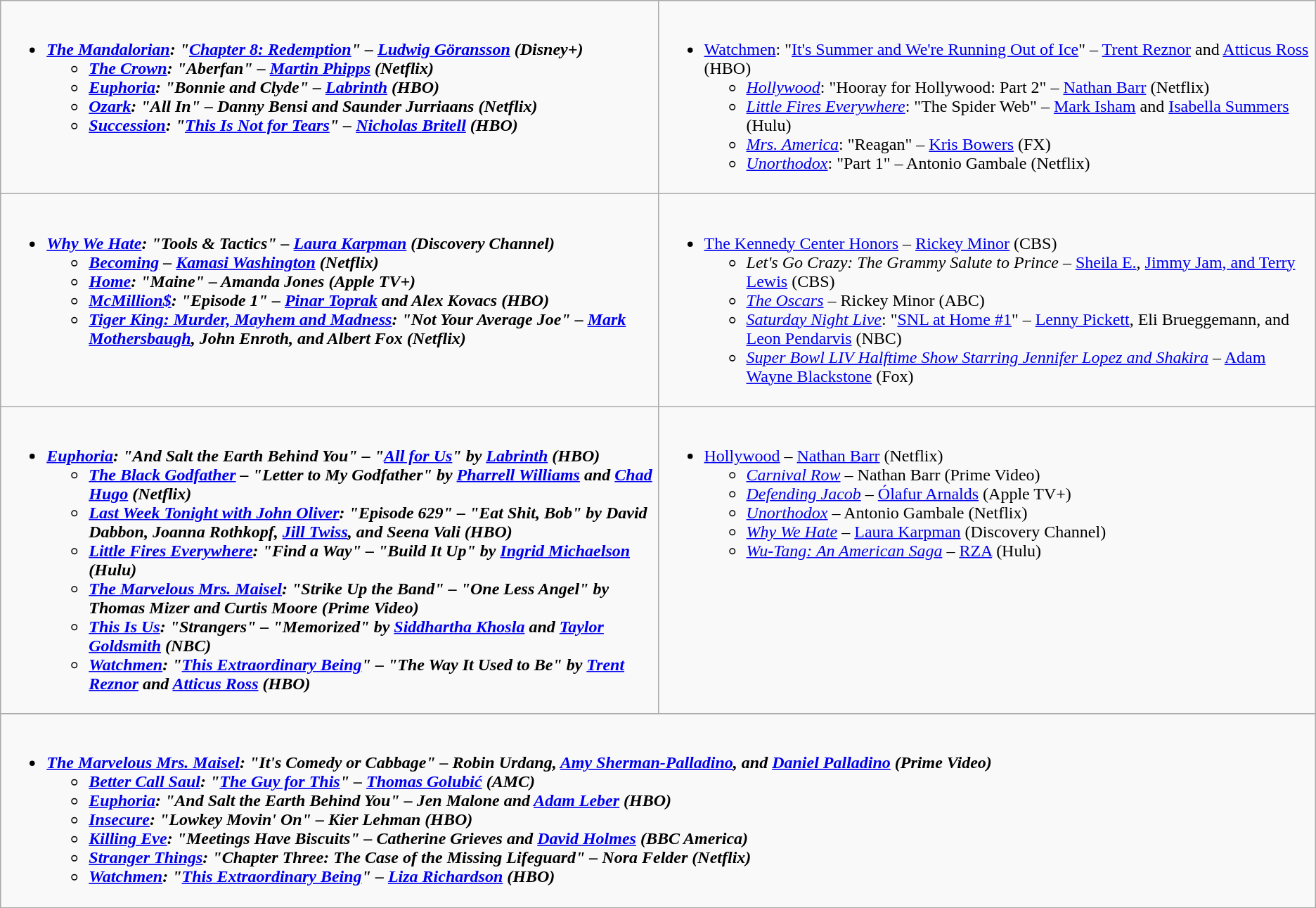<table class="wikitable">
<tr>
<td style="vertical-align:top;" width="50%"><br><ul><li><strong><em><a href='#'>The Mandalorian</a><em>: "<a href='#'>Chapter 8: Redemption</a>" – <a href='#'>Ludwig Göransson</a> (Disney+)<strong><ul><li></em><a href='#'>The Crown</a><em>: "Aberfan" – <a href='#'>Martin Phipps</a> (Netflix)</li><li></em><a href='#'>Euphoria</a><em>: "Bonnie and Clyde" – <a href='#'>Labrinth</a> (HBO)</li><li></em><a href='#'>Ozark</a><em>: "All In" – Danny Bensi and Saunder Jurriaans (Netflix)</li><li></em><a href='#'>Succession</a><em>: "<a href='#'>This Is Not for Tears</a>" – <a href='#'>Nicholas Britell</a> (HBO)</li></ul></li></ul></td>
<td style="vertical-align:top;" width="50%"><br><ul><li></em></strong><a href='#'>Watchmen</a></em>: "<a href='#'>It's Summer and We're Running Out of Ice</a>" – <a href='#'>Trent Reznor</a> and <a href='#'>Atticus Ross</a> (HBO)</strong><ul><li><em><a href='#'>Hollywood</a></em>: "Hooray for Hollywood: Part 2" – <a href='#'>Nathan Barr</a> (Netflix)</li><li><em><a href='#'>Little Fires Everywhere</a></em>: "The Spider Web" – <a href='#'>Mark Isham</a> and <a href='#'>Isabella Summers</a> (Hulu)</li><li><em><a href='#'>Mrs. America</a></em>: "Reagan" – <a href='#'>Kris Bowers</a> (FX)</li><li><em><a href='#'>Unorthodox</a></em>: "Part 1" – Antonio Gambale (Netflix)</li></ul></li></ul></td>
</tr>
<tr>
<td style="vertical-align:top;" width="50%"><br><ul><li><strong><em><a href='#'>Why We Hate</a><em>: "Tools & Tactics" – <a href='#'>Laura Karpman</a> (Discovery Channel)<strong><ul><li></em><a href='#'>Becoming</a><em> – <a href='#'>Kamasi Washington</a> (Netflix)</li><li></em><a href='#'>Home</a><em>: "Maine" – Amanda Jones (Apple TV+)</li><li></em><a href='#'>McMillion$</a><em>: "Episode 1" – <a href='#'>Pinar Toprak</a> and Alex Kovacs (HBO)</li><li></em><a href='#'>Tiger King: Murder, Mayhem and Madness</a><em>: "Not Your Average Joe" – <a href='#'>Mark Mothersbaugh</a>, John Enroth, and Albert Fox (Netflix)</li></ul></li></ul></td>
<td style="vertical-align:top;" width="50%"><br><ul><li></em></strong><a href='#'>The Kennedy Center Honors</a></em> – <a href='#'>Rickey Minor</a> (CBS)</strong><ul><li><em>Let's Go Crazy: The Grammy Salute to Prince</em> – <a href='#'>Sheila E.</a>, <a href='#'>Jimmy Jam, and Terry Lewis</a> (CBS)</li><li><em><a href='#'>The Oscars</a></em> – Rickey Minor (ABC)</li><li><em><a href='#'>Saturday Night Live</a></em>: "<a href='#'>SNL at Home #1</a>" – <a href='#'>Lenny Pickett</a>, Eli Brueggemann, and <a href='#'>Leon Pendarvis</a> (NBC)</li><li><em><a href='#'>Super Bowl LIV Halftime Show Starring Jennifer Lopez and Shakira</a></em> – <a href='#'>Adam Wayne Blackstone</a> (Fox)</li></ul></li></ul></td>
</tr>
<tr>
<td style="vertical-align:top;" width="50%"><br><ul><li><strong><em><a href='#'>Euphoria</a><em>: "And Salt the Earth Behind You" – "<a href='#'>All for Us</a>" by <a href='#'>Labrinth</a> (HBO)<strong><ul><li></em><a href='#'>The Black Godfather</a><em> – "Letter to My Godfather" by <a href='#'>Pharrell Williams</a> and <a href='#'>Chad Hugo</a> (Netflix)</li><li></em><a href='#'>Last Week Tonight with John Oliver</a><em>: "Episode 629" – "Eat Shit, Bob" by David Dabbon, Joanna Rothkopf, <a href='#'>Jill Twiss</a>, and Seena Vali (HBO)</li><li></em><a href='#'>Little Fires Everywhere</a><em>: "Find a Way" – "Build It Up" by <a href='#'>Ingrid Michaelson</a> (Hulu)</li><li></em><a href='#'>The Marvelous Mrs. Maisel</a><em>: "Strike Up the Band" – "One Less Angel" by Thomas Mizer and Curtis Moore (Prime Video)</li><li></em><a href='#'>This Is Us</a><em>: "Strangers" – "Memorized" by <a href='#'>Siddhartha Khosla</a> and <a href='#'>Taylor Goldsmith</a> (NBC)</li><li></em><a href='#'>Watchmen</a><em>: "<a href='#'>This Extraordinary Being</a>" – "The Way It Used to Be" by <a href='#'>Trent Reznor</a> and <a href='#'>Atticus Ross</a> (HBO)</li></ul></li></ul></td>
<td style="vertical-align:top;" width="50%"><br><ul><li></em></strong><a href='#'>Hollywood</a></em> – <a href='#'>Nathan Barr</a> (Netflix)</strong><ul><li><em><a href='#'>Carnival Row</a></em> – Nathan Barr (Prime Video)</li><li><em><a href='#'>Defending Jacob</a></em> – <a href='#'>Ólafur Arnalds</a> (Apple TV+)</li><li><em><a href='#'>Unorthodox</a></em> – Antonio Gambale (Netflix)</li><li><em><a href='#'>Why We Hate</a></em> – <a href='#'>Laura Karpman</a> (Discovery Channel)</li><li><em><a href='#'>Wu-Tang: An American Saga</a></em> – <a href='#'>RZA</a> (Hulu)</li></ul></li></ul></td>
</tr>
<tr>
<td style="vertical-align:top;" width="50%" colspan="2"><br><ul><li><strong><em><a href='#'>The Marvelous Mrs. Maisel</a><em>: "It's Comedy or Cabbage" – Robin Urdang, <a href='#'>Amy Sherman-Palladino</a>, and <a href='#'>Daniel Palladino</a> (Prime Video)<strong><ul><li></em><a href='#'>Better Call Saul</a><em>: "<a href='#'>The Guy for This</a>" – <a href='#'>Thomas Golubić</a> (AMC)</li><li></em><a href='#'>Euphoria</a><em>: "And Salt the Earth Behind You" – Jen Malone and <a href='#'>Adam Leber</a> (HBO)</li><li></em><a href='#'>Insecure</a><em>: "Lowkey Movin' On" – Kier Lehman (HBO)</li><li></em><a href='#'>Killing Eve</a><em>: "Meetings Have Biscuits" – Catherine Grieves and <a href='#'>David Holmes</a> (BBC America)</li><li></em><a href='#'>Stranger Things</a><em>: "Chapter Three: The Case of the Missing Lifeguard" – Nora Felder (Netflix)</li><li></em><a href='#'>Watchmen</a><em>: "<a href='#'>This Extraordinary Being</a>" – <a href='#'>Liza Richardson</a> (HBO)</li></ul></li></ul></td>
</tr>
</table>
